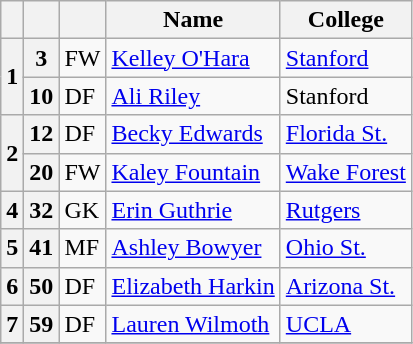<table class="wikitable">
<tr>
<th scope="col"></th>
<th scope="col"></th>
<th scope="col"></th>
<th scope="col">Name</th>
<th scope="col">College</th>
</tr>
<tr>
<th scope="rowgroup" rowspan=2>1</th>
<th scope="row">3</th>
<td>FW</td>
<td><a href='#'>Kelley O'Hara</a></td>
<td><a href='#'>Stanford</a></td>
</tr>
<tr>
<th scope="row">10</th>
<td>DF</td>
<td><a href='#'>Ali Riley</a></td>
<td>Stanford</td>
</tr>
<tr>
<th scope="rowgroup" rowspan=2>2</th>
<th scope="row">12</th>
<td>DF</td>
<td><a href='#'>Becky Edwards</a></td>
<td><a href='#'>Florida St.</a></td>
</tr>
<tr>
<th scope="row">20</th>
<td>FW</td>
<td><a href='#'>Kaley Fountain</a></td>
<td><a href='#'>Wake Forest</a></td>
</tr>
<tr>
<th scope="rowgroup">4</th>
<th scope="row">32</th>
<td>GK</td>
<td><a href='#'>Erin Guthrie</a></td>
<td><a href='#'>Rutgers</a></td>
</tr>
<tr>
<th scope="rowgroup">5</th>
<th scope="row">41</th>
<td>MF</td>
<td><a href='#'>Ashley Bowyer</a></td>
<td><a href='#'>Ohio St.</a></td>
</tr>
<tr>
<th scope="rowgroup">6</th>
<th scope="row">50</th>
<td>DF</td>
<td><a href='#'>Elizabeth Harkin</a></td>
<td><a href='#'>Arizona St.</a></td>
</tr>
<tr>
<th scope="rowgroup">7</th>
<th scope="row">59</th>
<td>DF</td>
<td><a href='#'>Lauren Wilmoth</a></td>
<td><a href='#'>UCLA</a></td>
</tr>
<tr>
</tr>
</table>
